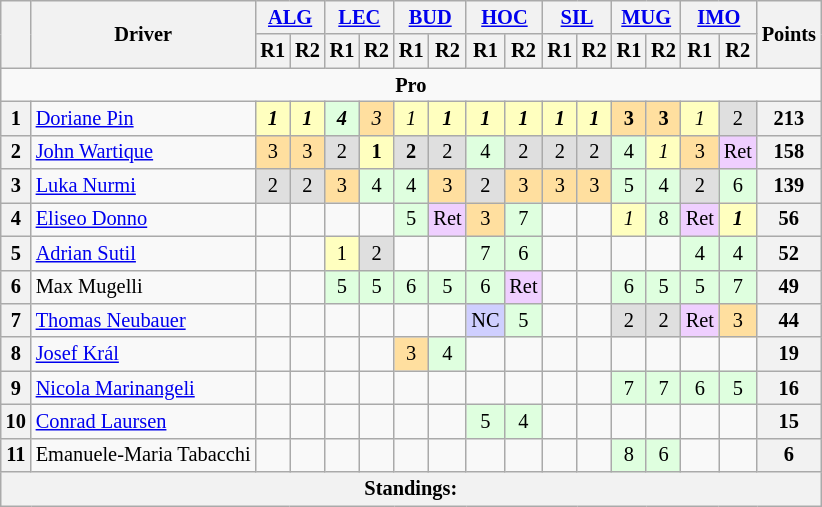<table class="wikitable" style="font-size:85%; text-align:center">
<tr>
<th rowspan=2></th>
<th rowspan=2>Driver</th>
<th colspan=2><a href='#'>ALG</a><br></th>
<th colspan=2><a href='#'>LEC</a><br></th>
<th colspan=2><a href='#'>BUD</a><br></th>
<th colspan=2><a href='#'>HOC</a><br></th>
<th colspan=2><a href='#'>SIL</a><br></th>
<th colspan=2><a href='#'>MUG</a><br></th>
<th colspan=2><a href='#'>IMO</a><br></th>
<th rowspan=2>Points</th>
</tr>
<tr>
<th>R1</th>
<th>R2</th>
<th>R1</th>
<th>R2</th>
<th>R1</th>
<th>R2</th>
<th>R1</th>
<th>R2</th>
<th>R1</th>
<th>R2</th>
<th>R1</th>
<th>R2</th>
<th>R1</th>
<th>R2</th>
</tr>
<tr>
<td colspan=18 align=center><strong>Pro</strong></td>
</tr>
<tr>
<th>1</th>
<td align=left> <a href='#'>Doriane Pin</a></td>
<td style="background:#ffffbf;"><strong><em>1</em></strong></td>
<td style="background:#ffffbf;"><strong><em>1</em></strong></td>
<td style="background:#dfffdf;"><strong><em>4</em></strong></td>
<td style="background:#ffdf9f;"><em>3</em></td>
<td style="background:#ffffbf;"><em>1</em></td>
<td style="background:#ffffbf;"><strong><em>1</em></strong></td>
<td style="background:#ffffbf;"><strong><em>1</em></strong></td>
<td style="background:#ffffbf;"><strong><em>1</em></strong></td>
<td style="background:#ffffbf;"><strong><em>1</em></strong></td>
<td style="background:#ffffbf;"><strong><em>1</em></strong></td>
<td style="background:#ffdf9f;"><strong>3</strong></td>
<td style="background:#ffdf9f;"><strong>3</strong></td>
<td style="background:#ffffbf;"><em>1</em></td>
<td style="background:#dfdfdf;">2</td>
<th>213</th>
</tr>
<tr>
<th>2</th>
<td align=left> <a href='#'>John Wartique</a></td>
<td style="background:#ffdf9f;">3</td>
<td style="background:#ffdf9f;">3</td>
<td style="background:#dfdfdf;">2</td>
<td style="background:#ffffbf;"><strong>1</strong></td>
<td style="background:#dfdfdf;"><strong>2</strong></td>
<td style="background:#dfdfdf;">2</td>
<td style="background:#dfffdf;">4</td>
<td style="background:#dfdfdf;">2</td>
<td style="background:#dfdfdf;">2</td>
<td style="background:#dfdfdf;">2</td>
<td style="background:#dfffdf;">4</td>
<td style="background:#ffffbf;"><em>1</em></td>
<td style="background:#ffdf9f;">3</td>
<td style="background:#efcfff;">Ret</td>
<th>158</th>
</tr>
<tr>
<th>3</th>
<td align=left> <a href='#'>Luka Nurmi</a></td>
<td style="background:#dfdfdf;">2</td>
<td style="background:#dfdfdf;">2</td>
<td style="background:#ffdf9f;">3</td>
<td style="background:#dfffdf;">4</td>
<td style="background:#dfffdf;">4</td>
<td style="background:#ffdf9f;">3</td>
<td style="background:#dfdfdf;">2</td>
<td style="background:#ffdf9f;">3</td>
<td style="background:#ffdf9f;">3</td>
<td style="background:#ffdf9f;">3</td>
<td style="background:#dfffdf;">5</td>
<td style="background:#dfffdf;">4</td>
<td style="background:#dfdfdf;">2</td>
<td style="background:#dfffdf;">6</td>
<th>139</th>
</tr>
<tr>
<th>4</th>
<td align=left> <a href='#'>Eliseo Donno</a></td>
<td></td>
<td></td>
<td></td>
<td></td>
<td style="background:#dfffdf;">5</td>
<td style="background:#efcfff;">Ret</td>
<td style="background:#ffdf9f;">3</td>
<td style="background:#dfffdf;">7</td>
<td></td>
<td></td>
<td style="background:#ffffbf;"><em>1</em></td>
<td style="background:#dfffdf;">8</td>
<td style="background:#efcfff;">Ret</td>
<td style="background:#ffffbf;"><strong><em>1</em></strong></td>
<th>56</th>
</tr>
<tr>
<th>5</th>
<td align=left> <a href='#'>Adrian Sutil</a></td>
<td></td>
<td></td>
<td style="background:#ffffbf;">1</td>
<td style="background:#dfdfdf;">2</td>
<td></td>
<td></td>
<td style="background:#dfffdf;">7</td>
<td style="background:#dfffdf;">6</td>
<td></td>
<td></td>
<td></td>
<td></td>
<td style="background:#dfffdf;">4</td>
<td style="background:#dfffdf;">4</td>
<th>52</th>
</tr>
<tr>
<th>6</th>
<td align=left> Max Mugelli</td>
<td></td>
<td></td>
<td style="background:#dfffdf;">5</td>
<td style="background:#dfffdf;">5</td>
<td style="background:#dfffdf;">6</td>
<td style="background:#dfffdf;">5</td>
<td style="background:#dfffdf;">6</td>
<td style="background:#efcfff;">Ret</td>
<td></td>
<td></td>
<td style="background:#dfffdf;">6</td>
<td style="background:#dfffdf;">5</td>
<td style="background:#dfffdf;">5</td>
<td style="background:#dfffdf;">7</td>
<th>49</th>
</tr>
<tr>
<th>7</th>
<td align=left> <a href='#'>Thomas Neubauer</a></td>
<td></td>
<td></td>
<td></td>
<td></td>
<td></td>
<td></td>
<td style="background:#cfcfff;">NC</td>
<td style="background:#dfffdf;">5</td>
<td></td>
<td></td>
<td style="background:#dfdfdf;">2</td>
<td style="background:#dfdfdf;">2</td>
<td style="background:#efcfff;">Ret</td>
<td style="background:#ffdf9f;">3</td>
<th>44</th>
</tr>
<tr>
<th>8</th>
<td align=left> <a href='#'>Josef Král</a></td>
<td></td>
<td></td>
<td></td>
<td></td>
<td style="background:#ffdf9f;">3</td>
<td style="background:#dfffdf;">4</td>
<td></td>
<td></td>
<td></td>
<td></td>
<td></td>
<td></td>
<td></td>
<td></td>
<th>19</th>
</tr>
<tr>
<th>9</th>
<td align=left> <a href='#'>Nicola Marinangeli</a></td>
<td></td>
<td></td>
<td></td>
<td></td>
<td></td>
<td></td>
<td></td>
<td></td>
<td></td>
<td></td>
<td style="background:#dfffdf;">7</td>
<td style="background:#dfffdf;">7</td>
<td style="background:#dfffdf;">6</td>
<td style="background:#dfffdf;">5</td>
<th>16</th>
</tr>
<tr>
<th>10</th>
<td align=left> <a href='#'>Conrad Laursen</a></td>
<td></td>
<td></td>
<td></td>
<td></td>
<td></td>
<td></td>
<td style="background:#dfffdf;">5</td>
<td style="background:#dfffdf;">4</td>
<td></td>
<td></td>
<td></td>
<td></td>
<td></td>
<td></td>
<th>15</th>
</tr>
<tr>
<th>11</th>
<td align=left> Emanuele-Maria Tabacchi</td>
<td></td>
<td></td>
<td></td>
<td></td>
<td></td>
<td></td>
<td></td>
<td></td>
<td></td>
<td></td>
<td style="background:#dfffdf;">8</td>
<td style="background:#dfffdf;">6</td>
<td></td>
<td></td>
<th>6</th>
</tr>
<tr>
<th colspan=18>Standings:</th>
</tr>
</table>
